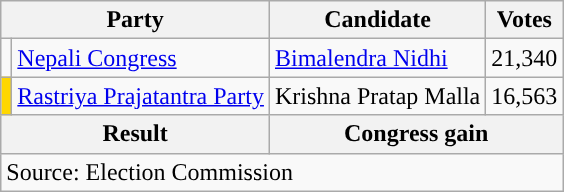<table class="wikitable">
<tr>
<th colspan="2">Party</th>
<th>Candidate</th>
<th>Votes</th>
</tr>
<tr>
<td style="background-color:"></td>
<td><a href='#'>Nepali Congress</a></td>
<td><a href='#'>Bimalendra Nidhi</a></td>
<td>21,340</td>
</tr>
<tr>
<td style="background-color:gold"></td>
<td><a href='#'>Rastriya Prajatantra Party</a></td>
<td>Krishna Pratap Malla</td>
<td>16,563</td>
</tr>
<tr>
<th colspan="2">Result</th>
<th colspan="2">Congress gain</th>
</tr>
<tr>
<td colspan="4">Source: Election Commission</td>
</tr>
</table>
